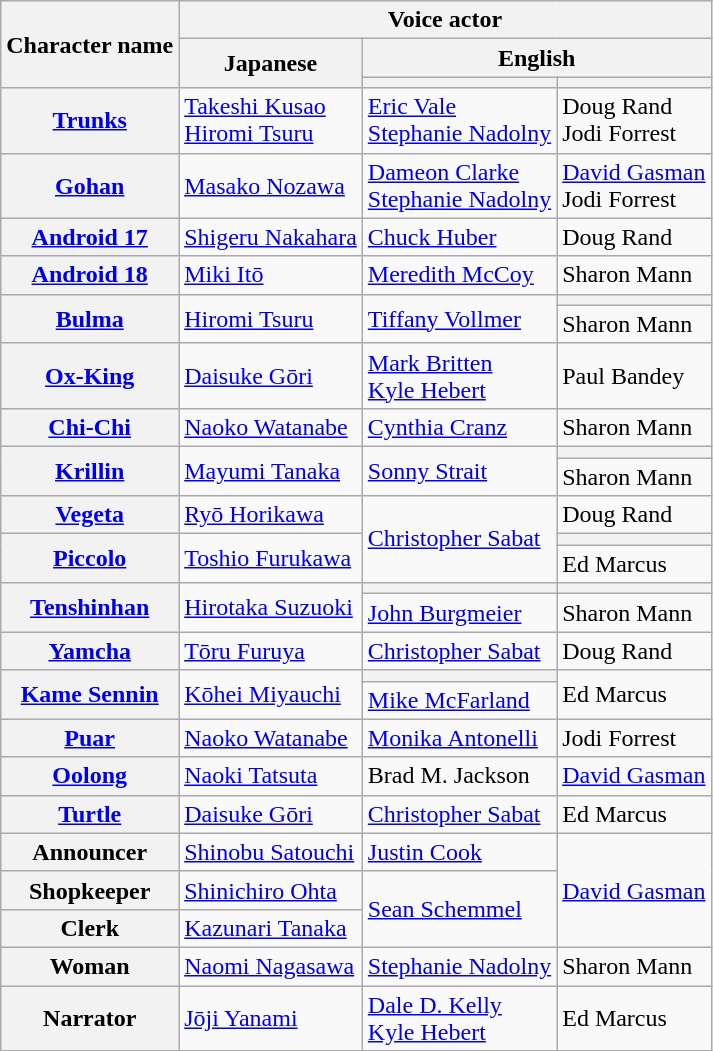<table class="wikitable plainrowheaders">
<tr>
<th rowspan="3">Character name</th>
<th colspan="3">Voice actor</th>
</tr>
<tr>
<th rowspan="2">Japanese</th>
<th colspan="2">English</th>
</tr>
<tr>
<th></th>
<th></th>
</tr>
<tr>
<th scope="row"><a href='#'>Trunks</a></th>
<td><a href='#'>Takeshi Kusao</a> <br><a href='#'>Hiromi Tsuru</a> </td>
<td><a href='#'>Eric Vale</a> <br><a href='#'>Stephanie Nadolny</a> </td>
<td>Doug Rand <br>Jodi Forrest </td>
</tr>
<tr>
<th scope="row"><a href='#'>Gohan</a></th>
<td><a href='#'>Masako Nozawa</a></td>
<td><a href='#'>Dameon Clarke</a> <br><a href='#'>Stephanie Nadolny</a> </td>
<td><a href='#'>David Gasman</a> <br>Jodi Forrest </td>
</tr>
<tr>
<th scope="row"><a href='#'>Android 17</a></th>
<td><a href='#'>Shigeru Nakahara</a></td>
<td><a href='#'>Chuck Huber</a></td>
<td>Doug Rand</td>
</tr>
<tr>
<th scope="row"><a href='#'>Android 18</a></th>
<td><a href='#'>Miki Itō</a></td>
<td><a href='#'>Meredith McCoy</a></td>
<td>Sharon Mann</td>
</tr>
<tr>
<th scope="row" rowspan="2"><a href='#'>Bulma</a></th>
<td rowspan="2"><a href='#'>Hiromi Tsuru</a></td>
<td rowspan="2"><a href='#'>Tiffany Vollmer</a></td>
<th></th>
</tr>
<tr>
<td>Sharon Mann</td>
</tr>
<tr>
<th scope="row"><a href='#'>Ox-King</a></th>
<td><a href='#'>Daisuke Gōri</a></td>
<td><a href='#'>Mark Britten</a> <br><a href='#'>Kyle Hebert</a> </td>
<td>Paul Bandey</td>
</tr>
<tr>
<th scope="row"><a href='#'>Chi-Chi</a></th>
<td><a href='#'>Naoko Watanabe</a></td>
<td><a href='#'>Cynthia Cranz</a></td>
<td>Sharon Mann</td>
</tr>
<tr>
<th scope="row" rowspan="2"><a href='#'>Krillin</a></th>
<td rowspan="2"><a href='#'>Mayumi Tanaka</a></td>
<td rowspan="2"><a href='#'>Sonny Strait</a></td>
<th></th>
</tr>
<tr>
<td>Sharon Mann</td>
</tr>
<tr>
<th scope="row"><a href='#'>Vegeta</a></th>
<td><a href='#'>Ryō Horikawa</a></td>
<td rowspan="3"><a href='#'>Christopher Sabat</a></td>
<td>Doug Rand</td>
</tr>
<tr>
<th scope="row" rowspan="2"><a href='#'>Piccolo</a></th>
<td rowspan="2"><a href='#'>Toshio Furukawa</a></td>
<th></th>
</tr>
<tr>
<td>Ed Marcus</td>
</tr>
<tr>
<th scope="row" rowspan="2"><a href='#'>Tenshinhan</a></th>
<td rowspan="2"><a href='#'>Hirotaka Suzuoki</a></td>
<th></th>
<th></th>
</tr>
<tr>
<td><a href='#'>John Burgmeier</a></td>
<td>Sharon Mann</td>
</tr>
<tr>
<th scope="row"><a href='#'>Yamcha</a></th>
<td><a href='#'>Tōru Furuya</a></td>
<td><a href='#'>Christopher Sabat</a></td>
<td>Doug Rand</td>
</tr>
<tr>
<th scope="row" rowspan="2"><a href='#'>Kame Sennin</a></th>
<td rowspan="2"><a href='#'>Kōhei Miyauchi</a></td>
<th></th>
<td rowspan="2">Ed Marcus</td>
</tr>
<tr>
<td><a href='#'>Mike McFarland</a></td>
</tr>
<tr>
<th scope="row"><a href='#'>Puar</a></th>
<td><a href='#'>Naoko Watanabe</a></td>
<td><a href='#'>Monika Antonelli</a></td>
<td>Jodi Forrest</td>
</tr>
<tr>
<th scope="row"><a href='#'>Oolong</a></th>
<td><a href='#'>Naoki Tatsuta</a></td>
<td>Brad M. Jackson</td>
<td><a href='#'>David Gasman</a></td>
</tr>
<tr>
<th scope="row"><a href='#'>Turtle</a></th>
<td><a href='#'>Daisuke Gōri</a></td>
<td><a href='#'>Christopher Sabat</a></td>
<td>Ed Marcus</td>
</tr>
<tr>
<th scope="row">Announcer</th>
<td><a href='#'>Shinobu Satouchi</a></td>
<td><a href='#'>Justin Cook</a></td>
<td rowspan="3"><a href='#'>David Gasman</a></td>
</tr>
<tr>
<th scope="row">Shopkeeper</th>
<td><a href='#'>Shinichiro Ohta</a></td>
<td rowspan="2"><a href='#'>Sean Schemmel</a></td>
</tr>
<tr>
<th scope="row">Clerk</th>
<td><a href='#'>Kazunari Tanaka</a></td>
</tr>
<tr>
<th scope="row">Woman</th>
<td><a href='#'>Naomi Nagasawa</a></td>
<td><a href='#'>Stephanie Nadolny</a></td>
<td>Sharon Mann</td>
</tr>
<tr>
<th scope="row">Narrator</th>
<td><a href='#'>Jōji Yanami</a></td>
<td><a href='#'>Dale D. Kelly</a> <br><a href='#'>Kyle Hebert</a> </td>
<td>Ed Marcus</td>
</tr>
</table>
